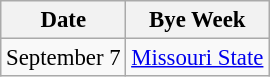<table class="wikitable" style="font-size:95%;">
<tr>
<th>Date</th>
<th>Bye Week</th>
</tr>
<tr>
<td>September 7</td>
<td><a href='#'>Missouri State</a></td>
</tr>
</table>
